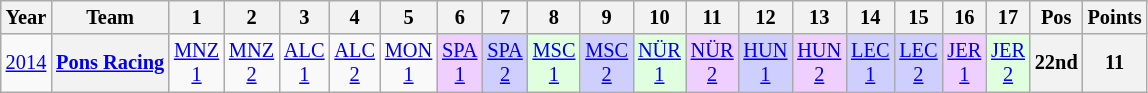<table class="wikitable" style="text-align:center; font-size:85%">
<tr>
<th>Year</th>
<th>Team</th>
<th>1</th>
<th>2</th>
<th>3</th>
<th>4</th>
<th>5</th>
<th>6</th>
<th>7</th>
<th>8</th>
<th>9</th>
<th>10</th>
<th>11</th>
<th>12</th>
<th>13</th>
<th>14</th>
<th>15</th>
<th>16</th>
<th>17</th>
<th>Pos</th>
<th>Points</th>
</tr>
<tr>
<td><a href='#'>2014</a></td>
<th nowrap><a href='#'>Pons Racing</a></th>
<td><a href='#'>MNZ<br>1</a></td>
<td><a href='#'>MNZ<br>2</a></td>
<td><a href='#'>ALC<br>1</a></td>
<td><a href='#'>ALC<br>2</a></td>
<td><a href='#'>MON<br>1</a></td>
<td style="background:#EFCFFF;"><a href='#'>SPA<br>1</a><br></td>
<td style="background:#CFCFFF;"><a href='#'>SPA<br>2</a><br></td>
<td style="background:#DFFFDF;"><a href='#'>MSC<br>1</a><br></td>
<td style="background:#CFCFFF;"><a href='#'>MSC<br>2</a><br></td>
<td style="background:#DFFFDF;"><a href='#'>NÜR<br>1</a><br></td>
<td style="background:#EFCFFF;"><a href='#'>NÜR<br>2</a><br></td>
<td style="background:#CFCFFF;"><a href='#'>HUN<br>1</a><br></td>
<td style="background:#EFCFFF;"><a href='#'>HUN<br>2</a><br></td>
<td style="background:#CFCFFF;"><a href='#'>LEC<br>1</a><br></td>
<td style="background:#CFCFFF;"><a href='#'>LEC<br>2</a><br></td>
<td style="background:#EFCFFF;"><a href='#'>JER<br>1</a><br></td>
<td style="background:#DFFFDF;"><a href='#'>JER<br>2</a><br></td>
<th>22nd</th>
<th>11</th>
</tr>
</table>
